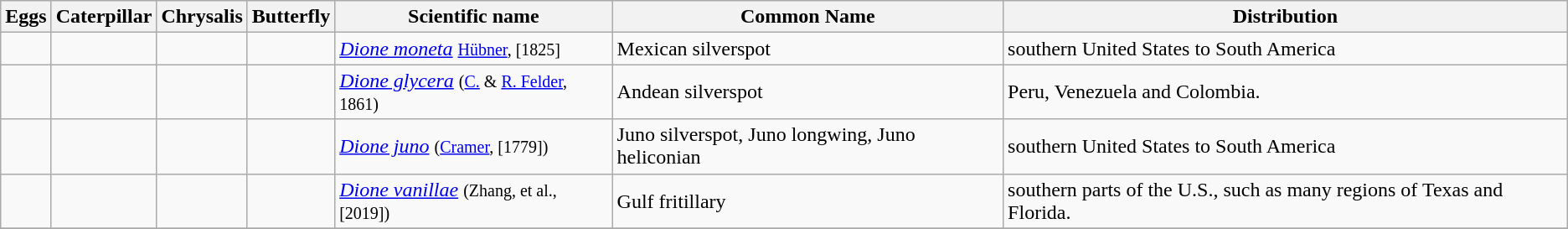<table class="wikitable">
<tr>
<th>Eggs</th>
<th>Caterpillar</th>
<th>Chrysalis</th>
<th>Butterfly</th>
<th>Scientific name</th>
<th>Common Name</th>
<th>Distribution</th>
</tr>
<tr>
<td></td>
<td></td>
<td></td>
<td></td>
<td><em><a href='#'>Dione moneta</a></em> <small><a href='#'>Hübner</a>, [1825]</small></td>
<td>Mexican silverspot</td>
<td>southern United States to South America</td>
</tr>
<tr>
<td></td>
<td></td>
<td></td>
<td></td>
<td><em><a href='#'>Dione glycera</a></em> <small>(<a href='#'>C.</a> & <a href='#'>R. Felder</a>, 1861)</small></td>
<td>Andean silverspot</td>
<td>Peru, Venezuela and Colombia.</td>
</tr>
<tr>
<td></td>
<td></td>
<td></td>
<td></td>
<td><em><a href='#'>Dione juno</a></em> <small>(<a href='#'>Cramer</a>, [1779])</small></td>
<td>Juno silverspot, Juno longwing, Juno heliconian</td>
<td>southern United States to South America</td>
</tr>
<tr>
<td></td>
<td></td>
<td></td>
<td></td>
<td><em><a href='#'>Dione vanillae</a></em> <small>(Zhang, et al., [2019])</small></td>
<td>Gulf fritillary</td>
<td>southern parts of the U.S., such as many regions of Texas and Florida.</td>
</tr>
<tr>
</tr>
</table>
